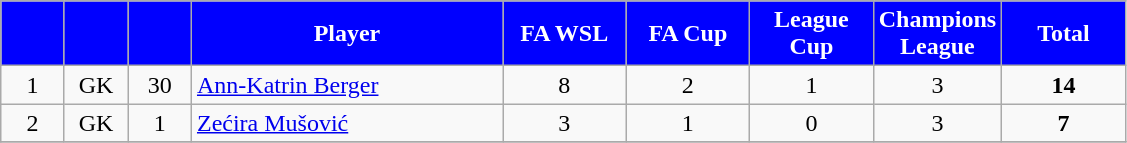<table class="wikitable" style="text-align:center;">
<tr>
<th style="background:#00f; color:white; width:35px;"></th>
<th style="background:#00f; color:white; width:35px;"></th>
<th style="background:#00f; color:white; width:35px;"></th>
<th style="background:#00f; color:white; width:200px;">Player</th>
<th style="background:#00f; color:white; width:75px;">FA WSL</th>
<th style="background:#00f; color:white; width:75px;">FA Cup</th>
<th style="background:#00f; color:white; width:75px;">League Cup</th>
<th style="background:#00f; color:white; width:75px;">Champions League</th>
<th style="background:#00f; color:white; width:75px;">Total</th>
</tr>
<tr>
<td rowspan="1">1</td>
<td>GK</td>
<td>30</td>
<td align=left> <a href='#'>Ann-Katrin Berger</a></td>
<td>8</td>
<td>2</td>
<td>1</td>
<td>3</td>
<td><strong>14</strong></td>
</tr>
<tr>
<td rowspan="1">2</td>
<td>GK</td>
<td>1</td>
<td align=left> <a href='#'>Zećira Mušović</a></td>
<td>3</td>
<td>1</td>
<td>0</td>
<td>3</td>
<td><strong>7</strong></td>
</tr>
<tr>
</tr>
</table>
